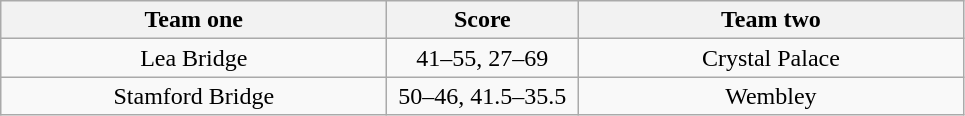<table class="wikitable" style="text-align: center">
<tr>
<th width=250>Team one</th>
<th width=120>Score</th>
<th width=250>Team two</th>
</tr>
<tr>
<td>Lea Bridge</td>
<td>41–55, 27–69</td>
<td>Crystal Palace</td>
</tr>
<tr>
<td>Stamford Bridge</td>
<td>50–46, 41.5–35.5</td>
<td>Wembley</td>
</tr>
</table>
